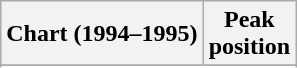<table class="wikitable sortable">
<tr>
<th>Chart (1994–1995)</th>
<th>Peak<br>position</th>
</tr>
<tr>
</tr>
<tr>
</tr>
<tr>
</tr>
</table>
